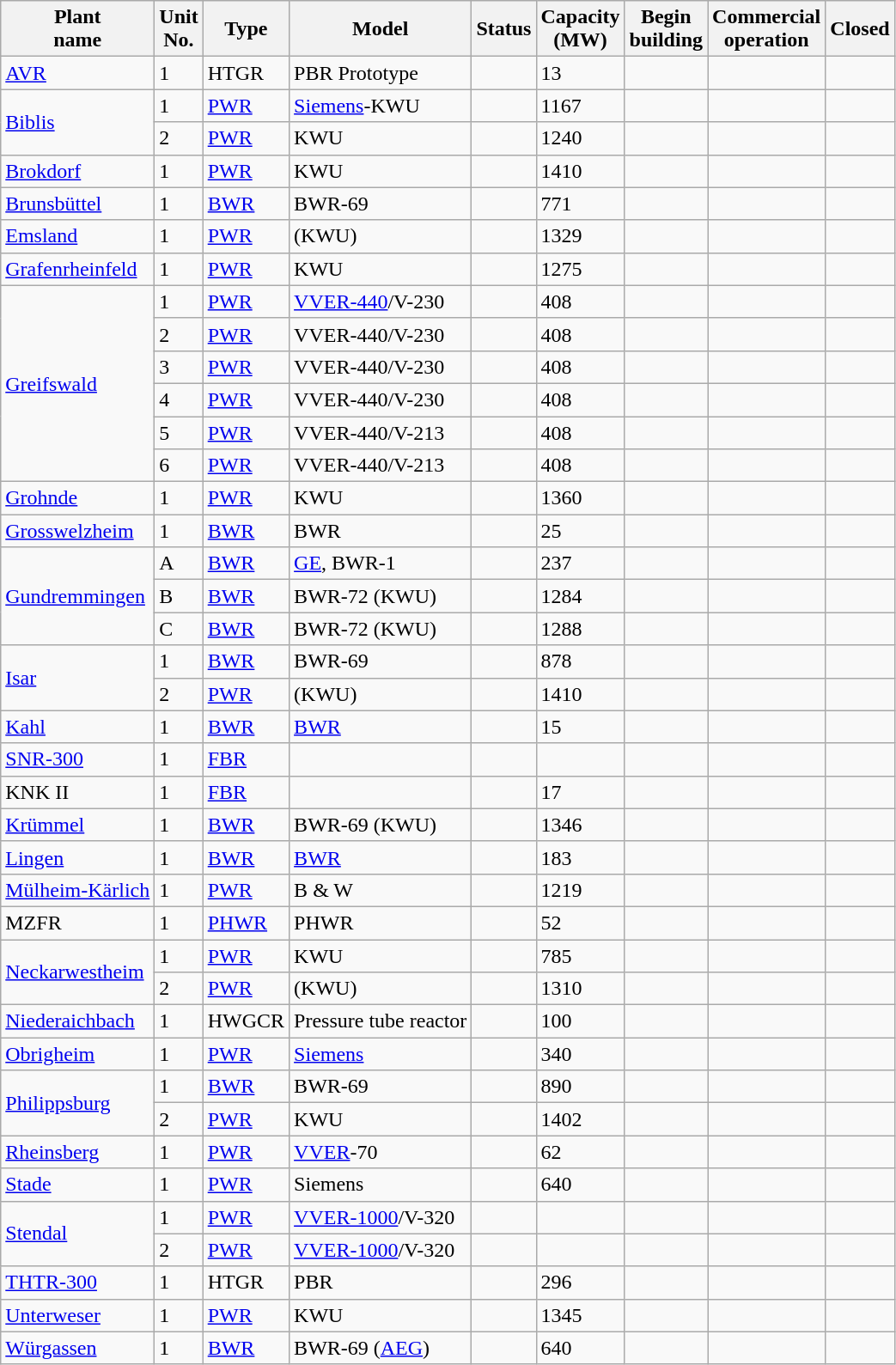<table class="wikitable sortable mw-datatable sticky-header">
<tr>
<th>Plant<br>name</th>
<th>Unit<br>No.</th>
<th>Type</th>
<th>Model</th>
<th>Status</th>
<th>Capacity<br>(MW)</th>
<th>Begin<br>building</th>
<th>Commercial<br>operation</th>
<th>Closed</th>
</tr>
<tr>
<td><a href='#'>AVR</a></td>
<td>1</td>
<td>HTGR</td>
<td>PBR Prototype</td>
<td></td>
<td>13</td>
<td></td>
<td></td>
<td></td>
</tr>
<tr>
<td rowspan=2><a href='#'>Biblis</a></td>
<td>1</td>
<td><a href='#'>PWR</a></td>
<td><a href='#'>Siemens</a>-KWU</td>
<td></td>
<td>1167</td>
<td></td>
<td></td>
<td></td>
</tr>
<tr>
<td>2</td>
<td><a href='#'>PWR</a></td>
<td>KWU</td>
<td></td>
<td>1240</td>
<td></td>
<td></td>
<td></td>
</tr>
<tr>
<td><a href='#'>Brokdorf</a></td>
<td>1</td>
<td><a href='#'>PWR</a></td>
<td>KWU</td>
<td></td>
<td>1410</td>
<td></td>
<td></td>
<td></td>
</tr>
<tr>
<td><a href='#'>Brunsbüttel</a></td>
<td>1</td>
<td><a href='#'>BWR</a></td>
<td>BWR-69</td>
<td></td>
<td>771</td>
<td></td>
<td></td>
<td></td>
</tr>
<tr>
<td><a href='#'>Emsland</a></td>
<td>1</td>
<td><a href='#'>PWR</a></td>
<td> (KWU)</td>
<td></td>
<td>1329</td>
<td></td>
<td></td>
<td data-sort-value=2022-12-31></td>
</tr>
<tr>
<td><a href='#'>Grafenrheinfeld</a></td>
<td>1</td>
<td><a href='#'>PWR</a></td>
<td>KWU</td>
<td></td>
<td>1275</td>
<td></td>
<td></td>
<td></td>
</tr>
<tr>
<td rowspan=6><a href='#'>Greifswald</a></td>
<td>1</td>
<td><a href='#'>PWR</a></td>
<td><a href='#'>VVER-440</a>/V-230</td>
<td></td>
<td>408</td>
<td></td>
<td></td>
<td></td>
</tr>
<tr>
<td>2</td>
<td><a href='#'>PWR</a></td>
<td>VVER-440/V-230</td>
<td></td>
<td>408</td>
<td></td>
<td></td>
<td></td>
</tr>
<tr>
<td>3</td>
<td><a href='#'>PWR</a></td>
<td>VVER-440/V-230</td>
<td></td>
<td>408</td>
<td></td>
<td></td>
<td></td>
</tr>
<tr>
<td>4</td>
<td><a href='#'>PWR</a></td>
<td>VVER-440/V-230</td>
<td></td>
<td>408</td>
<td></td>
<td></td>
<td></td>
</tr>
<tr>
<td>5</td>
<td><a href='#'>PWR</a></td>
<td>VVER-440/V-213</td>
<td></td>
<td>408</td>
<td></td>
<td></td>
<td></td>
</tr>
<tr>
<td>6</td>
<td><a href='#'>PWR</a></td>
<td>VVER-440/V-213</td>
<td></td>
<td>408</td>
<td></td>
<td></td>
<td></td>
</tr>
<tr>
<td><a href='#'>Grohnde</a></td>
<td>1</td>
<td><a href='#'>PWR</a></td>
<td>KWU</td>
<td></td>
<td>1360</td>
<td></td>
<td></td>
<td></td>
</tr>
<tr>
<td><a href='#'>Grosswelzheim</a></td>
<td>1</td>
<td><a href='#'>BWR</a></td>
<td>BWR</td>
<td></td>
<td>25</td>
<td></td>
<td></td>
<td></td>
</tr>
<tr>
<td rowspan=3><a href='#'>Gundremmingen</a></td>
<td>A</td>
<td><a href='#'>BWR</a></td>
<td><a href='#'>GE</a>, BWR-1</td>
<td></td>
<td>237</td>
<td></td>
<td></td>
<td></td>
</tr>
<tr>
<td>B</td>
<td><a href='#'>BWR</a></td>
<td>BWR-72 (KWU)</td>
<td></td>
<td>1284</td>
<td></td>
<td></td>
<td></td>
</tr>
<tr>
<td>C</td>
<td><a href='#'>BWR</a></td>
<td>BWR-72 (KWU)</td>
<td></td>
<td>1288</td>
<td></td>
<td></td>
<td></td>
</tr>
<tr>
<td rowspan=2><a href='#'>Isar</a></td>
<td>1</td>
<td><a href='#'>BWR</a></td>
<td>BWR-69</td>
<td></td>
<td>878</td>
<td></td>
<td></td>
<td></td>
</tr>
<tr>
<td>2</td>
<td><a href='#'>PWR</a></td>
<td> (KWU)</td>
<td></td>
<td>1410</td>
<td></td>
<td></td>
<td data-sort-value=2022-12-31></td>
</tr>
<tr>
<td><a href='#'>Kahl</a></td>
<td>1</td>
<td><a href='#'>BWR</a></td>
<td><a href='#'>BWR</a></td>
<td></td>
<td>15</td>
<td></td>
<td></td>
<td></td>
</tr>
<tr>
<td><a href='#'>SNR-300</a></td>
<td>1</td>
<td><a href='#'>FBR</a></td>
<td></td>
<td></td>
<td></td>
<td></td>
<td></td>
<td></td>
</tr>
<tr>
<td>KNK II</td>
<td>1</td>
<td><a href='#'>FBR</a></td>
<td></td>
<td></td>
<td>17</td>
<td></td>
<td></td>
<td></td>
</tr>
<tr>
<td><a href='#'>Krümmel</a></td>
<td>1</td>
<td><a href='#'>BWR</a></td>
<td>BWR-69 (KWU)</td>
<td></td>
<td>1346</td>
<td></td>
<td></td>
<td></td>
</tr>
<tr>
<td><a href='#'>Lingen</a></td>
<td>1</td>
<td><a href='#'>BWR</a></td>
<td><a href='#'>BWR</a></td>
<td></td>
<td>183</td>
<td></td>
<td></td>
<td></td>
</tr>
<tr>
<td><a href='#'>Mülheim-Kärlich</a></td>
<td>1</td>
<td><a href='#'>PWR</a></td>
<td>B & W</td>
<td></td>
<td>1219</td>
<td></td>
<td></td>
<td></td>
</tr>
<tr>
<td>MZFR</td>
<td>1</td>
<td><a href='#'>PHWR</a></td>
<td>PHWR</td>
<td></td>
<td>52</td>
<td></td>
<td></td>
<td></td>
</tr>
<tr>
<td rowspan=2><a href='#'>Neckarwestheim</a></td>
<td>1</td>
<td><a href='#'>PWR</a></td>
<td>KWU</td>
<td></td>
<td>785</td>
<td></td>
<td></td>
<td></td>
</tr>
<tr>
<td>2</td>
<td><a href='#'>PWR</a></td>
<td> (KWU)</td>
<td></td>
<td>1310</td>
<td></td>
<td></td>
<td data-sort-value=2022-12-31></td>
</tr>
<tr>
<td><a href='#'>Niederaichbach</a></td>
<td>1</td>
<td>HWGCR</td>
<td>Pressure tube reactor</td>
<td></td>
<td>100</td>
<td></td>
<td></td>
<td></td>
</tr>
<tr>
<td><a href='#'>Obrigheim</a></td>
<td>1</td>
<td><a href='#'>PWR</a></td>
<td><a href='#'>Siemens</a></td>
<td></td>
<td>340</td>
<td></td>
<td></td>
<td></td>
</tr>
<tr>
<td rowspan=2><a href='#'>Philippsburg</a></td>
<td>1</td>
<td><a href='#'>BWR</a></td>
<td>BWR-69</td>
<td></td>
<td>890</td>
<td></td>
<td></td>
<td></td>
</tr>
<tr>
<td>2</td>
<td><a href='#'>PWR</a></td>
<td>KWU</td>
<td></td>
<td>1402</td>
<td></td>
<td></td>
<td></td>
</tr>
<tr>
<td><a href='#'>Rheinsberg</a></td>
<td>1</td>
<td><a href='#'>PWR</a></td>
<td><a href='#'>VVER</a>-70</td>
<td></td>
<td>62</td>
<td></td>
<td></td>
<td></td>
</tr>
<tr>
<td><a href='#'>Stade</a></td>
<td>1</td>
<td><a href='#'>PWR</a></td>
<td>Siemens</td>
<td></td>
<td>640</td>
<td></td>
<td></td>
<td></td>
</tr>
<tr>
<td rowspan=2><a href='#'>Stendal</a></td>
<td>1</td>
<td><a href='#'>PWR</a></td>
<td><a href='#'>VVER-1000</a>/V-320</td>
<td></td>
<td></td>
<td></td>
<td></td>
<td></td>
</tr>
<tr>
<td>2</td>
<td><a href='#'>PWR</a></td>
<td><a href='#'>VVER-1000</a>/V-320</td>
<td></td>
<td></td>
<td></td>
<td></td>
<td></td>
</tr>
<tr>
<td><a href='#'>THTR-300</a></td>
<td>1</td>
<td>HTGR</td>
<td>PBR</td>
<td></td>
<td>296</td>
<td></td>
<td></td>
<td></td>
</tr>
<tr>
<td><a href='#'>Unterweser</a></td>
<td>1</td>
<td><a href='#'>PWR</a></td>
<td>KWU</td>
<td></td>
<td>1345</td>
<td></td>
<td></td>
<td></td>
</tr>
<tr>
<td><a href='#'>Würgassen</a></td>
<td>1</td>
<td><a href='#'>BWR</a></td>
<td>BWR-69 (<a href='#'>AEG</a>)</td>
<td></td>
<td>640</td>
<td></td>
<td></td>
<td></td>
</tr>
</table>
